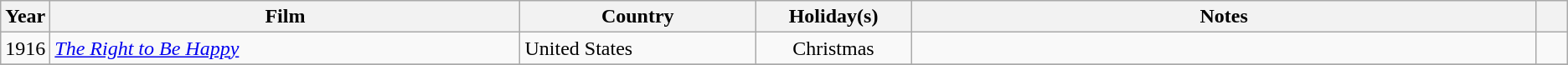<table class="wikitable plainrowheaders sortable">
<tr>
<th style=width:3%>Year</th>
<th style=width:30%>Film</th>
<th style=width:15%>Country</th>
<th style=width:10%>Holiday(s)</th>
<th>Notes</th>
<th style=width:2%></th>
</tr>
<tr>
<td>1916</td>
<td><em><a href='#'>The Right to Be Happy</a></em></td>
<td>United States</td>
<td align=center>Christmas</td>
<td></td>
<td align=center></td>
</tr>
<tr>
</tr>
</table>
